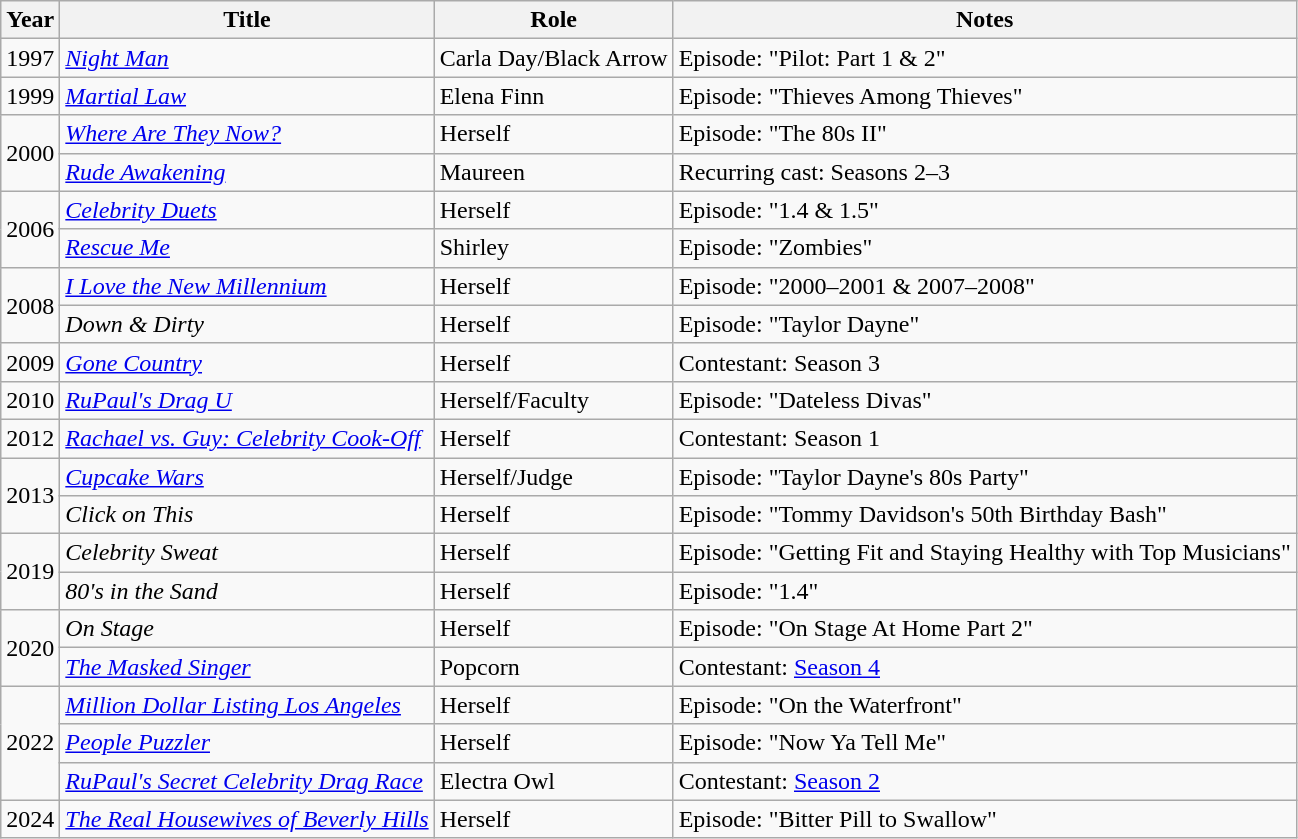<table class="wikitable sortable">
<tr>
<th>Year</th>
<th>Title</th>
<th>Role</th>
<th>Notes</th>
</tr>
<tr>
<td>1997</td>
<td><em><a href='#'>Night Man</a></em></td>
<td>Carla Day/Black Arrow</td>
<td>Episode: "Pilot: Part 1 & 2"</td>
</tr>
<tr>
<td>1999</td>
<td><em><a href='#'>Martial Law</a></em></td>
<td>Elena Finn</td>
<td>Episode: "Thieves Among Thieves"</td>
</tr>
<tr>
<td rowspan=2>2000</td>
<td><em><a href='#'>Where Are They Now?</a></em></td>
<td>Herself</td>
<td>Episode: "The 80s II"</td>
</tr>
<tr>
<td><em><a href='#'>Rude Awakening</a></em></td>
<td>Maureen</td>
<td>Recurring cast: Seasons 2–3</td>
</tr>
<tr>
<td rowspan=2>2006</td>
<td><em><a href='#'>Celebrity Duets</a></em></td>
<td>Herself</td>
<td>Episode: "1.4 & 1.5"</td>
</tr>
<tr>
<td><em><a href='#'>Rescue Me</a></em></td>
<td>Shirley</td>
<td>Episode: "Zombies"</td>
</tr>
<tr>
<td rowspan=2>2008</td>
<td><em><a href='#'>I Love the New Millennium</a></em></td>
<td>Herself</td>
<td>Episode: "2000–2001 & 2007–2008"</td>
</tr>
<tr>
<td><em>Down & Dirty</em></td>
<td>Herself</td>
<td>Episode: "Taylor Dayne"</td>
</tr>
<tr>
<td>2009</td>
<td><em><a href='#'>Gone Country</a></em></td>
<td>Herself</td>
<td>Contestant: Season 3</td>
</tr>
<tr>
<td>2010</td>
<td><em><a href='#'>RuPaul's Drag U</a></em></td>
<td>Herself/Faculty</td>
<td>Episode: "Dateless Divas"</td>
</tr>
<tr>
<td>2012</td>
<td><em><a href='#'>Rachael vs. Guy: Celebrity Cook-Off</a></em></td>
<td>Herself</td>
<td>Contestant: Season 1</td>
</tr>
<tr>
<td rowspan=2>2013</td>
<td><em><a href='#'>Cupcake Wars</a></em></td>
<td>Herself/Judge</td>
<td>Episode: "Taylor Dayne's 80s Party"</td>
</tr>
<tr>
<td><em>Click on This</em></td>
<td>Herself</td>
<td>Episode: "Tommy Davidson's 50th Birthday Bash"</td>
</tr>
<tr>
<td rowspan=2>2019</td>
<td><em>Celebrity Sweat</em></td>
<td>Herself</td>
<td>Episode: "Getting Fit and Staying Healthy with Top Musicians"</td>
</tr>
<tr>
<td><em>80's in the Sand</em></td>
<td>Herself</td>
<td>Episode: "1.4"</td>
</tr>
<tr>
<td rowspan=2>2020</td>
<td><em>On Stage</em></td>
<td>Herself</td>
<td>Episode: "On Stage At Home Part 2"</td>
</tr>
<tr>
<td><em><a href='#'>The Masked Singer</a></em></td>
<td>Popcorn</td>
<td>Contestant: <a href='#'>Season 4</a></td>
</tr>
<tr>
<td rowspan=3>2022</td>
<td><em><a href='#'>Million Dollar Listing Los Angeles</a></em></td>
<td>Herself</td>
<td>Episode: "On the Waterfront"</td>
</tr>
<tr>
<td><em><a href='#'>People Puzzler</a></em></td>
<td>Herself</td>
<td>Episode: "Now Ya Tell Me"</td>
</tr>
<tr>
<td><em><a href='#'>RuPaul's Secret Celebrity Drag Race</a></em></td>
<td>Electra Owl</td>
<td>Contestant: <a href='#'>Season 2</a></td>
</tr>
<tr>
<td rowspan=1>2024</td>
<td><em><a href='#'>The Real Housewives of Beverly Hills</a></em></td>
<td>Herself</td>
<td>Episode: "Bitter Pill to Swallow"</td>
</tr>
</table>
